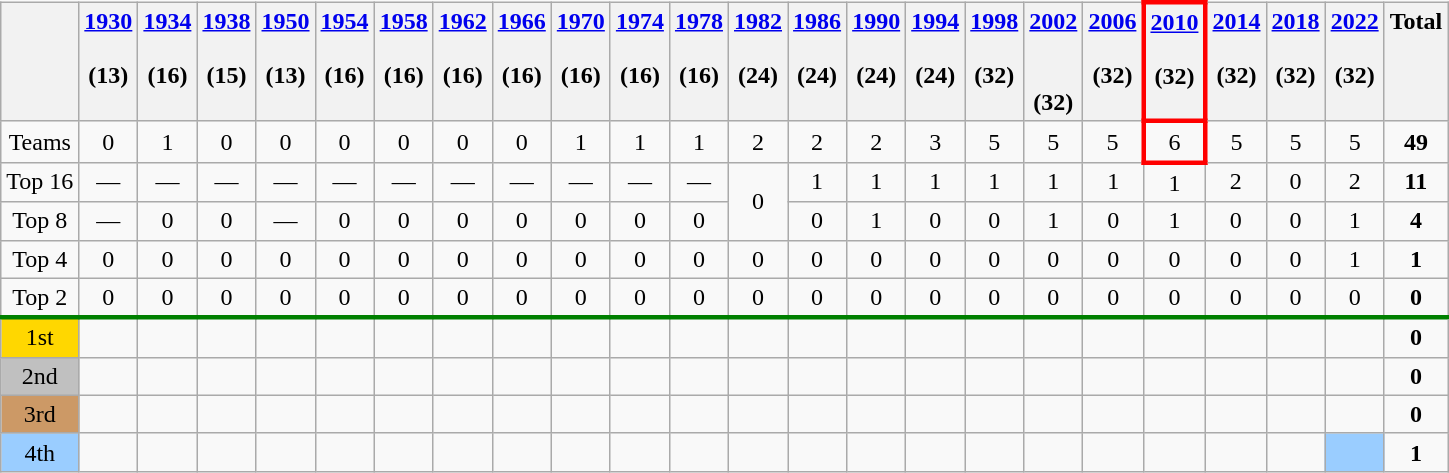<table class="wikitable" style="text-align:center;">
<tr valign=top>
<th></th>
<th><a href='#'>1930</a><br> <br> (13)</th>
<th><a href='#'>1934</a><br> <br> (16)</th>
<th><a href='#'>1938</a><br> <br> (15)</th>
<th><a href='#'>1950</a><br> <br> (13)</th>
<th><a href='#'>1954</a><br> <br> (16)</th>
<th><a href='#'>1958</a><br> <br> (16)</th>
<th><a href='#'>1962</a><br> <br> (16)</th>
<th><a href='#'>1966</a><br> <br> (16)</th>
<th><a href='#'>1970</a><br> <br> (16)</th>
<th><a href='#'>1974</a><br> <br> (16)</th>
<th><a href='#'>1978</a><br> <br> (16)</th>
<th><a href='#'>1982</a><br> <br> (24)</th>
<th><a href='#'>1986</a><br> <br> (24)</th>
<th><a href='#'>1990</a><br> <br> (24)</th>
<th><a href='#'>1994</a><br> <br> (24)</th>
<th><a href='#'>1998</a><br> <br> (32)</th>
<th><a href='#'>2002</a><br> <br><br> (32)</th>
<th><a href='#'>2006</a><br> <br> (32)</th>
<th style="border:3px solid red"><a href='#'>2010</a><br> <br> (32)</th>
<th><a href='#'>2014</a><br> <br> (32)</th>
<th><a href='#'>2018</a><br> <br> (32)</th>
<th><a href='#'>2022</a><br> <br> (32)</th>
<th>Total</th>
</tr>
<tr>
<td>Teams</td>
<td>0</td>
<td>1</td>
<td>0</td>
<td>0</td>
<td>0</td>
<td>0</td>
<td>0</td>
<td>0</td>
<td>1</td>
<td>1</td>
<td>1</td>
<td>2</td>
<td>2</td>
<td>2</td>
<td>3</td>
<td>5</td>
<td>5</td>
<td>5</td>
<td style="border:3px solid red">6</td>
<td>5</td>
<td>5</td>
<td>5</td>
<td><strong>49</strong></td>
</tr>
<tr>
<td>Top 16</td>
<td>—</td>
<td>—</td>
<td>—</td>
<td>—</td>
<td>—</td>
<td>—</td>
<td>—</td>
<td>—</td>
<td>—</td>
<td>—</td>
<td>—</td>
<td rowspan=2>0</td>
<td>1</td>
<td>1</td>
<td>1</td>
<td>1</td>
<td>1</td>
<td>1</td>
<td>1</td>
<td>2</td>
<td>0</td>
<td>2</td>
<td><strong>11</strong></td>
</tr>
<tr>
<td>Top 8</td>
<td>—</td>
<td>0</td>
<td>0</td>
<td>—</td>
<td>0</td>
<td>0</td>
<td>0</td>
<td>0</td>
<td>0</td>
<td>0</td>
<td>0</td>
<td>0</td>
<td>1</td>
<td>0</td>
<td>0</td>
<td>1</td>
<td>0</td>
<td>1</td>
<td>0</td>
<td>0</td>
<td>1</td>
<td><strong>4</strong></td>
</tr>
<tr>
<td>Top 4</td>
<td>0</td>
<td>0</td>
<td>0</td>
<td>0</td>
<td>0</td>
<td>0</td>
<td>0</td>
<td>0</td>
<td>0</td>
<td>0</td>
<td>0</td>
<td>0</td>
<td>0</td>
<td>0</td>
<td>0</td>
<td>0</td>
<td>0</td>
<td>0</td>
<td>0</td>
<td>0</td>
<td>0</td>
<td>1</td>
<td><strong>1</strong></td>
</tr>
<tr>
<td>Top 2</td>
<td>0</td>
<td>0</td>
<td>0</td>
<td>0</td>
<td>0</td>
<td>0</td>
<td>0</td>
<td>0</td>
<td>0</td>
<td>0</td>
<td>0</td>
<td>0</td>
<td>0</td>
<td>0</td>
<td>0</td>
<td>0</td>
<td>0</td>
<td>0</td>
<td>0</td>
<td>0</td>
<td>0</td>
<td>0</td>
<td><strong>0</strong></td>
</tr>
<tr style="border-top:3px solid green;">
<td bgcolor=gold>1st</td>
<td></td>
<td></td>
<td></td>
<td></td>
<td></td>
<td></td>
<td></td>
<td></td>
<td></td>
<td></td>
<td></td>
<td></td>
<td></td>
<td></td>
<td></td>
<td></td>
<td></td>
<td></td>
<td></td>
<td></td>
<td></td>
<td></td>
<td><strong>0</strong></td>
</tr>
<tr>
<td bgcolor=silver>2nd</td>
<td></td>
<td></td>
<td></td>
<td></td>
<td></td>
<td></td>
<td></td>
<td></td>
<td></td>
<td></td>
<td></td>
<td></td>
<td></td>
<td></td>
<td></td>
<td></td>
<td></td>
<td></td>
<td></td>
<td></td>
<td></td>
<td></td>
<td><strong>0</strong></td>
</tr>
<tr>
<td bgcolor=#cc9966>3rd</td>
<td></td>
<td></td>
<td></td>
<td></td>
<td></td>
<td></td>
<td></td>
<td></td>
<td></td>
<td></td>
<td></td>
<td></td>
<td></td>
<td></td>
<td></td>
<td></td>
<td></td>
<td></td>
<td></td>
<td></td>
<td></td>
<td></td>
<td><strong>0</strong></td>
</tr>
<tr>
<td bgcolor=#9acdff>4th</td>
<td></td>
<td></td>
<td></td>
<td></td>
<td></td>
<td></td>
<td></td>
<td></td>
<td></td>
<td></td>
<td></td>
<td></td>
<td></td>
<td></td>
<td></td>
<td></td>
<td></td>
<td></td>
<td></td>
<td></td>
<td></td>
<td bgcolor=#9acdff></td>
<td><strong>1</strong></td>
</tr>
</table>
